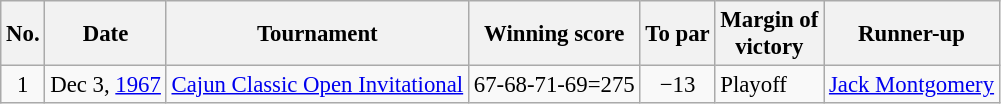<table class="wikitable" style="font-size:95%;">
<tr>
<th>No.</th>
<th>Date</th>
<th>Tournament</th>
<th>Winning score</th>
<th>To par</th>
<th>Margin of<br>victory</th>
<th>Runner-up</th>
</tr>
<tr>
<td align=center>1</td>
<td align=right>Dec 3, <a href='#'>1967</a></td>
<td><a href='#'>Cajun Classic Open Invitational</a></td>
<td>67-68-71-69=275</td>
<td align=center>−13</td>
<td>Playoff</td>
<td> <a href='#'>Jack Montgomery</a></td>
</tr>
</table>
